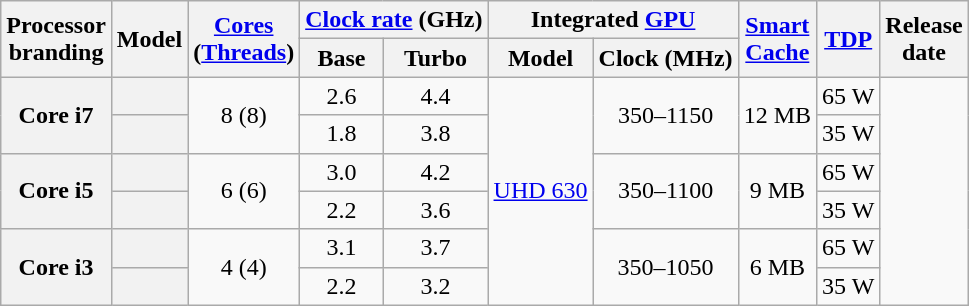<table class="wikitable sortable nowrap" style="text-align: center;">
<tr>
<th class="unsortable" rowspan="2">Processor<br>branding</th>
<th rowspan="2">Model</th>
<th class="unsortable" rowspan="2"><a href='#'>Cores</a><br>(<a href='#'>Threads</a>)</th>
<th colspan="2"><a href='#'>Clock rate</a> (GHz)</th>
<th colspan="2">Integrated <a href='#'>GPU</a></th>
<th class="unsortable" rowspan="2"><a href='#'>Smart<br>Cache</a></th>
<th rowspan="2"><a href='#'>TDP</a></th>
<th rowspan="2">Release<br>date</th>
</tr>
<tr>
<th class="unsortable">Base</th>
<th class="unsortable">Turbo</th>
<th class="unsortable">Model</th>
<th class="unsortable">Clock (MHz)</th>
</tr>
<tr>
<th rowspan=2>Core i7</th>
<th style="text-align:left;" data-sort-value="sku6"></th>
<td rowspan=2>8 (8)</td>
<td>2.6</td>
<td>4.4</td>
<td rowspan=6><a href='#'>UHD 630</a></td>
<td rowspan=2>350–1150</td>
<td rowspan=2>12 MB</td>
<td>65 W</td>
<td rowspan=6></td>
</tr>
<tr>
<th style="text-align:left;" data-sort-value="sku5"></th>
<td>1.8</td>
<td>3.8</td>
<td>35 W</td>
</tr>
<tr>
<th rowspan=2>Core i5</th>
<th style="text-align:left;" data-sort-value="sku4"></th>
<td rowspan=2>6 (6)</td>
<td>3.0</td>
<td>4.2</td>
<td rowspan=2>350–1100</td>
<td rowspan=2>9 MB</td>
<td>65 W</td>
</tr>
<tr>
<th style="text-align:left;" data-sort-value="sku3"></th>
<td>2.2</td>
<td>3.6</td>
<td>35 W</td>
</tr>
<tr>
<th rowspan=2>Core i3</th>
<th style="text-align:left;" data-sort-value="sku2"></th>
<td rowspan=2>4 (4)</td>
<td>3.1</td>
<td>3.7</td>
<td rowspan=2>350–1050</td>
<td rowspan=2>6 MB</td>
<td>65 W</td>
</tr>
<tr>
<th style="text-align:left;" data-sort-value="sku1"></th>
<td>2.2</td>
<td>3.2</td>
<td>35 W</td>
</tr>
</table>
